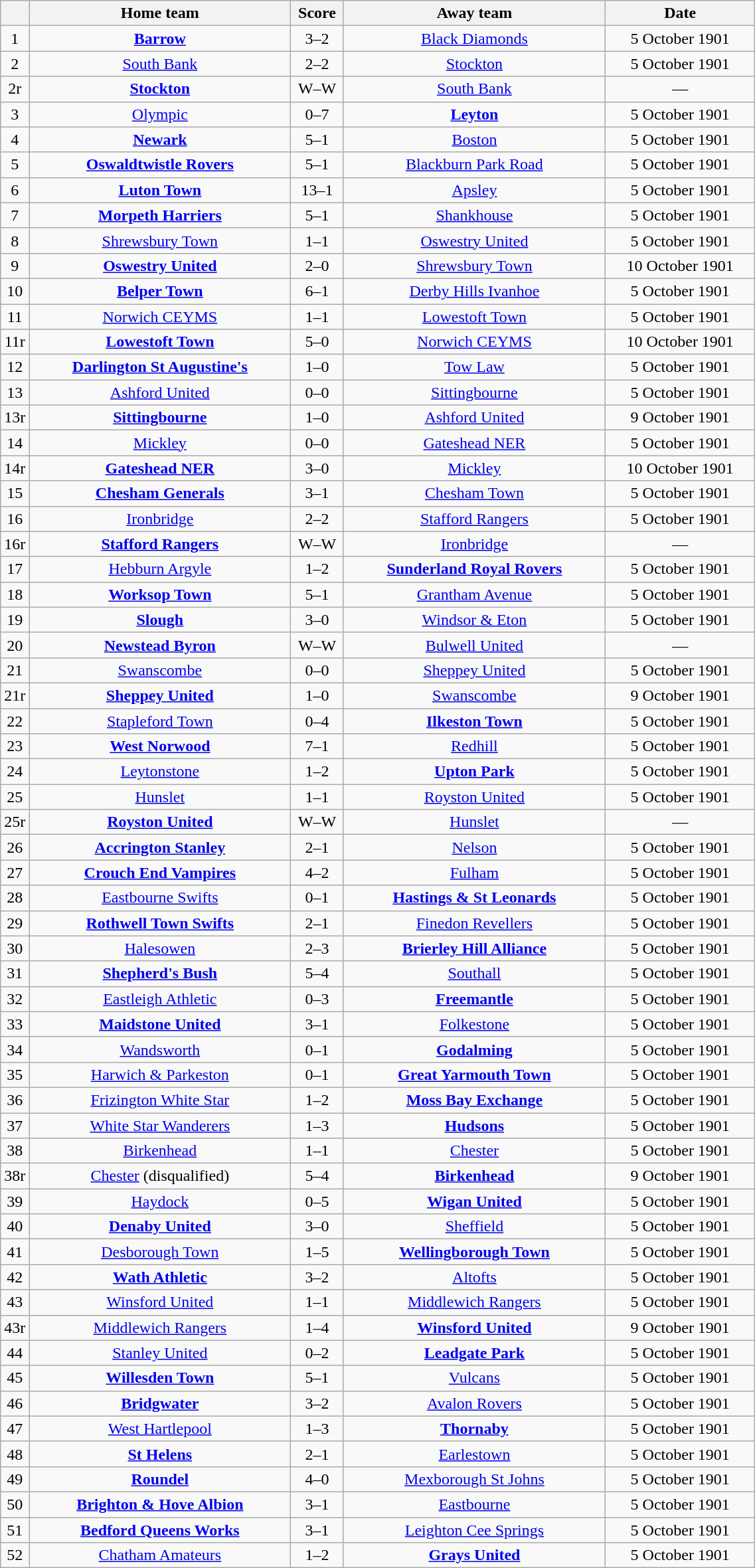<table class="wikitable" style="text-align:center; width:60%">
<tr>
<th style="width:3%"></th>
<th style="width:35%">Home team</th>
<th style="width:7%">Score</th>
<th style="width:35%">Away team</th>
<th style="width:20%">Date</th>
</tr>
<tr>
<td>1</td>
<td><strong><a href='#'>Barrow</a></strong></td>
<td>3–2</td>
<td><a href='#'>Black Diamonds</a></td>
<td>5 October 1901</td>
</tr>
<tr>
<td>2</td>
<td><a href='#'>South Bank</a></td>
<td>2–2</td>
<td><a href='#'>Stockton</a></td>
<td>5 October 1901</td>
</tr>
<tr>
<td>2r</td>
<td><strong><a href='#'>Stockton</a></strong></td>
<td>W–W</td>
<td><a href='#'>South Bank</a></td>
<td>—</td>
</tr>
<tr>
<td>3</td>
<td><a href='#'>Olympic</a></td>
<td>0–7</td>
<td><strong><a href='#'>Leyton</a></strong></td>
<td>5 October 1901</td>
</tr>
<tr>
<td>4</td>
<td><strong><a href='#'>Newark</a></strong></td>
<td>5–1</td>
<td><a href='#'>Boston</a></td>
<td>5 October 1901</td>
</tr>
<tr>
<td>5</td>
<td><strong><a href='#'>Oswaldtwistle Rovers</a></strong></td>
<td>5–1</td>
<td><a href='#'>Blackburn Park Road</a></td>
<td>5 October 1901</td>
</tr>
<tr>
<td>6</td>
<td><strong><a href='#'>Luton Town</a></strong></td>
<td>13–1</td>
<td><a href='#'>Apsley</a></td>
<td>5 October 1901</td>
</tr>
<tr>
<td>7</td>
<td><strong><a href='#'>Morpeth Harriers</a></strong></td>
<td>5–1</td>
<td><a href='#'>Shankhouse</a></td>
<td>5 October 1901</td>
</tr>
<tr>
<td>8</td>
<td><a href='#'>Shrewsbury Town</a></td>
<td>1–1</td>
<td><a href='#'>Oswestry United</a></td>
<td>5 October 1901</td>
</tr>
<tr>
<td>9</td>
<td><strong><a href='#'>Oswestry United</a></strong></td>
<td>2–0</td>
<td><a href='#'>Shrewsbury Town</a></td>
<td>10 October 1901</td>
</tr>
<tr>
<td>10</td>
<td><strong><a href='#'>Belper Town</a></strong></td>
<td>6–1</td>
<td><a href='#'>Derby Hills Ivanhoe</a></td>
<td>5 October 1901</td>
</tr>
<tr>
<td>11</td>
<td><a href='#'>Norwich CEYMS</a></td>
<td>1–1</td>
<td><a href='#'>Lowestoft Town</a></td>
<td>5 October 1901</td>
</tr>
<tr>
<td>11r</td>
<td><strong><a href='#'>Lowestoft Town</a></strong></td>
<td>5–0</td>
<td><a href='#'>Norwich CEYMS</a></td>
<td>10 October 1901</td>
</tr>
<tr>
<td>12</td>
<td><strong><a href='#'>Darlington St Augustine's</a></strong></td>
<td>1–0</td>
<td><a href='#'>Tow Law</a></td>
<td>5 October 1901</td>
</tr>
<tr>
<td>13</td>
<td><a href='#'>Ashford United</a></td>
<td>0–0</td>
<td><a href='#'>Sittingbourne</a></td>
<td>5 October 1901</td>
</tr>
<tr>
<td>13r</td>
<td><strong><a href='#'>Sittingbourne</a></strong></td>
<td>1–0</td>
<td><a href='#'>Ashford United</a></td>
<td>9 October 1901</td>
</tr>
<tr>
<td>14</td>
<td><a href='#'>Mickley</a></td>
<td>0–0</td>
<td><a href='#'>Gateshead NER</a></td>
<td>5 October 1901</td>
</tr>
<tr>
<td>14r</td>
<td><strong><a href='#'>Gateshead NER</a></strong></td>
<td>3–0</td>
<td><a href='#'>Mickley</a></td>
<td>10 October 1901</td>
</tr>
<tr>
<td>15</td>
<td><strong><a href='#'>Chesham Generals</a></strong></td>
<td>3–1</td>
<td><a href='#'>Chesham Town</a></td>
<td>5 October 1901</td>
</tr>
<tr>
<td>16</td>
<td><a href='#'>Ironbridge</a></td>
<td>2–2</td>
<td><a href='#'>Stafford Rangers</a></td>
<td>5 October 1901</td>
</tr>
<tr>
<td>16r</td>
<td><strong><a href='#'>Stafford Rangers</a></strong></td>
<td>W–W</td>
<td><a href='#'>Ironbridge</a></td>
<td>—</td>
</tr>
<tr>
<td>17</td>
<td><a href='#'>Hebburn Argyle</a></td>
<td>1–2</td>
<td><strong><a href='#'>Sunderland Royal Rovers</a></strong></td>
<td>5 October 1901</td>
</tr>
<tr>
<td>18</td>
<td><strong><a href='#'>Worksop Town</a></strong></td>
<td>5–1</td>
<td><a href='#'>Grantham Avenue</a></td>
<td>5 October 1901</td>
</tr>
<tr>
<td>19</td>
<td><strong><a href='#'>Slough</a></strong></td>
<td>3–0</td>
<td><a href='#'>Windsor & Eton</a></td>
<td>5 October 1901</td>
</tr>
<tr>
<td>20</td>
<td><strong><a href='#'>Newstead Byron</a></strong></td>
<td>W–W</td>
<td><a href='#'>Bulwell United</a></td>
<td>—</td>
</tr>
<tr>
<td>21</td>
<td><a href='#'>Swanscombe</a></td>
<td>0–0</td>
<td><a href='#'>Sheppey United</a></td>
<td>5 October 1901</td>
</tr>
<tr>
<td>21r</td>
<td><strong><a href='#'>Sheppey United</a></strong></td>
<td>1–0</td>
<td><a href='#'>Swanscombe</a></td>
<td>9 October 1901</td>
</tr>
<tr>
<td>22</td>
<td><a href='#'>Stapleford Town</a></td>
<td>0–4</td>
<td><strong><a href='#'>Ilkeston Town</a></strong></td>
<td>5 October 1901</td>
</tr>
<tr>
<td>23</td>
<td><strong><a href='#'>West Norwood</a></strong></td>
<td>7–1</td>
<td><a href='#'>Redhill</a></td>
<td>5 October 1901</td>
</tr>
<tr>
<td>24</td>
<td><a href='#'>Leytonstone</a></td>
<td>1–2</td>
<td><strong><a href='#'>Upton Park</a></strong></td>
<td>5 October 1901</td>
</tr>
<tr>
<td>25</td>
<td><a href='#'>Hunslet</a></td>
<td>1–1</td>
<td><a href='#'>Royston United</a></td>
<td>5 October 1901</td>
</tr>
<tr>
<td>25r</td>
<td><strong><a href='#'>Royston United</a></strong></td>
<td>W–W</td>
<td><a href='#'>Hunslet</a></td>
<td>—</td>
</tr>
<tr>
<td>26</td>
<td><strong><a href='#'>Accrington Stanley</a></strong></td>
<td>2–1</td>
<td><a href='#'>Nelson</a></td>
<td>5 October 1901</td>
</tr>
<tr>
<td>27</td>
<td><strong><a href='#'>Crouch End Vampires</a></strong></td>
<td>4–2</td>
<td><a href='#'>Fulham</a></td>
<td>5 October 1901</td>
</tr>
<tr>
<td>28</td>
<td><a href='#'>Eastbourne Swifts</a></td>
<td>0–1</td>
<td><strong><a href='#'>Hastings & St Leonards</a></strong></td>
<td>5 October 1901</td>
</tr>
<tr>
<td>29</td>
<td><strong><a href='#'>Rothwell Town Swifts</a></strong></td>
<td>2–1</td>
<td><a href='#'>Finedon Revellers</a></td>
<td>5 October 1901</td>
</tr>
<tr>
<td>30</td>
<td><a href='#'>Halesowen</a></td>
<td>2–3</td>
<td><strong><a href='#'>Brierley Hill Alliance</a></strong></td>
<td>5 October 1901</td>
</tr>
<tr>
<td>31</td>
<td><strong><a href='#'>Shepherd's Bush</a></strong></td>
<td>5–4</td>
<td><a href='#'>Southall</a></td>
<td>5 October 1901</td>
</tr>
<tr>
<td>32</td>
<td><a href='#'>Eastleigh Athletic</a></td>
<td>0–3</td>
<td><strong><a href='#'>Freemantle</a></strong></td>
<td>5 October 1901</td>
</tr>
<tr>
<td>33</td>
<td><strong><a href='#'>Maidstone United</a></strong></td>
<td>3–1</td>
<td><a href='#'>Folkestone</a></td>
<td>5 October 1901</td>
</tr>
<tr>
<td>34</td>
<td><a href='#'>Wandsworth</a></td>
<td>0–1</td>
<td><strong><a href='#'>Godalming</a></strong></td>
<td>5 October 1901</td>
</tr>
<tr>
<td>35</td>
<td><a href='#'>Harwich & Parkeston</a></td>
<td>0–1</td>
<td><strong><a href='#'>Great Yarmouth Town</a></strong></td>
<td>5 October 1901</td>
</tr>
<tr>
<td>36</td>
<td><a href='#'>Frizington White Star</a></td>
<td>1–2</td>
<td><strong><a href='#'>Moss Bay Exchange</a></strong></td>
<td>5 October 1901</td>
</tr>
<tr>
<td>37</td>
<td><a href='#'>White Star Wanderers</a></td>
<td>1–3</td>
<td><strong><a href='#'>Hudsons</a></strong></td>
<td>5 October 1901</td>
</tr>
<tr>
<td>38</td>
<td><a href='#'>Birkenhead</a></td>
<td>1–1</td>
<td><a href='#'>Chester</a></td>
<td>5 October 1901</td>
</tr>
<tr>
<td>38r</td>
<td><a href='#'>Chester</a> (disqualified)</td>
<td>5–4</td>
<td><strong><a href='#'>Birkenhead</a></strong></td>
<td>9 October 1901</td>
</tr>
<tr>
<td>39</td>
<td><a href='#'>Haydock</a></td>
<td>0–5</td>
<td><strong><a href='#'>Wigan United</a></strong></td>
<td>5 October 1901</td>
</tr>
<tr>
<td>40</td>
<td><strong><a href='#'>Denaby United</a></strong></td>
<td>3–0</td>
<td><a href='#'>Sheffield</a></td>
<td>5 October 1901</td>
</tr>
<tr>
<td>41</td>
<td><a href='#'>Desborough Town</a></td>
<td>1–5</td>
<td><strong><a href='#'>Wellingborough Town</a></strong></td>
<td>5 October 1901</td>
</tr>
<tr>
<td>42</td>
<td><strong><a href='#'>Wath Athletic</a></strong></td>
<td>3–2</td>
<td><a href='#'>Altofts</a></td>
<td>5 October 1901</td>
</tr>
<tr>
<td>43</td>
<td><a href='#'>Winsford United</a></td>
<td>1–1</td>
<td><a href='#'>Middlewich Rangers</a></td>
<td>5 October 1901</td>
</tr>
<tr>
<td>43r</td>
<td><a href='#'>Middlewich Rangers</a></td>
<td>1–4</td>
<td><strong><a href='#'>Winsford United</a></strong></td>
<td>9 October 1901</td>
</tr>
<tr>
<td>44</td>
<td><a href='#'>Stanley United</a></td>
<td>0–2</td>
<td><strong><a href='#'>Leadgate Park</a></strong></td>
<td>5 October 1901</td>
</tr>
<tr>
<td>45</td>
<td><strong><a href='#'>Willesden Town</a></strong></td>
<td>5–1</td>
<td><a href='#'>Vulcans</a></td>
<td>5 October 1901</td>
</tr>
<tr>
<td>46</td>
<td><strong><a href='#'>Bridgwater</a></strong></td>
<td>3–2</td>
<td><a href='#'>Avalon Rovers</a></td>
<td>5 October 1901</td>
</tr>
<tr>
<td>47</td>
<td><a href='#'>West Hartlepool</a></td>
<td>1–3</td>
<td><strong><a href='#'>Thornaby</a></strong></td>
<td>5 October 1901</td>
</tr>
<tr>
<td>48</td>
<td><strong><a href='#'>St Helens</a></strong></td>
<td>2–1</td>
<td><a href='#'>Earlestown</a></td>
<td>5 October 1901</td>
</tr>
<tr>
<td>49</td>
<td><strong><a href='#'>Roundel</a></strong></td>
<td>4–0</td>
<td><a href='#'>Mexborough St Johns</a></td>
<td>5 October 1901</td>
</tr>
<tr>
<td>50</td>
<td><strong><a href='#'>Brighton & Hove Albion</a></strong></td>
<td>3–1</td>
<td><a href='#'>Eastbourne</a></td>
<td>5 October 1901</td>
</tr>
<tr>
<td>51</td>
<td><strong><a href='#'>Bedford Queens Works</a></strong></td>
<td>3–1</td>
<td><a href='#'>Leighton Cee Springs</a></td>
<td>5 October 1901</td>
</tr>
<tr>
<td>52</td>
<td><a href='#'>Chatham Amateurs</a></td>
<td>1–2</td>
<td><strong><a href='#'>Grays United</a></strong></td>
<td>5 October 1901</td>
</tr>
</table>
